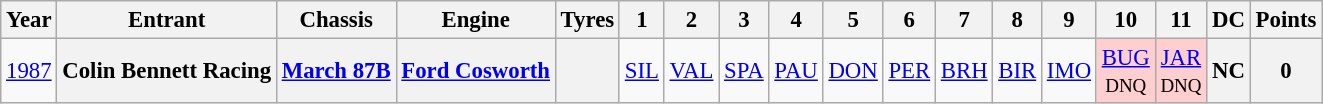<table class="wikitable" style="text-align:center; font-size:95%">
<tr>
<th>Year</th>
<th>Entrant</th>
<th>Chassis</th>
<th>Engine</th>
<th>Tyres</th>
<th>1</th>
<th>2</th>
<th>3</th>
<th>4</th>
<th>5</th>
<th>6</th>
<th>7</th>
<th>8</th>
<th>9</th>
<th>10</th>
<th>11</th>
<th>DC</th>
<th>Points</th>
</tr>
<tr>
<td><a href='#'>1987</a></td>
<th>Colin Bennett Racing</th>
<th><a href='#'>March 87B</a></th>
<th><a href='#'>Ford Cosworth</a></th>
<th></th>
<td><a href='#'>SIL</a><br><small></small></td>
<td><a href='#'>VAL</a><br><small></small></td>
<td><a href='#'>SPA</a><br><small></small></td>
<td><a href='#'>PAU</a><br><small></small></td>
<td><a href='#'>DON</a><br><small></small></td>
<td><a href='#'>PER</a><br><small></small></td>
<td><a href='#'>BRH</a><br><small></small></td>
<td><a href='#'>BIR</a><br><small></small></td>
<td><a href='#'>IMO</a><br><small></small></td>
<td style="background:#FFCFCF;"><a href='#'>BUG</a><br><small>DNQ</small></td>
<td style="background:#FFCFCF;"><a href='#'>JAR</a><br><small>DNQ</small></td>
<th>NC</th>
<th>0</th>
</tr>
</table>
